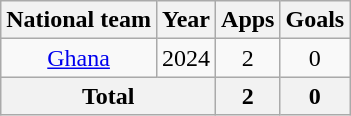<table class=wikitable style=text-align:center>
<tr>
<th>National team</th>
<th>Year</th>
<th>Apps</th>
<th>Goals</th>
</tr>
<tr>
<td rowspan="1"><a href='#'>Ghana</a></td>
<td>2024</td>
<td>2</td>
<td>0</td>
</tr>
<tr>
<th colspan="2">Total</th>
<th>2</th>
<th>0</th>
</tr>
</table>
